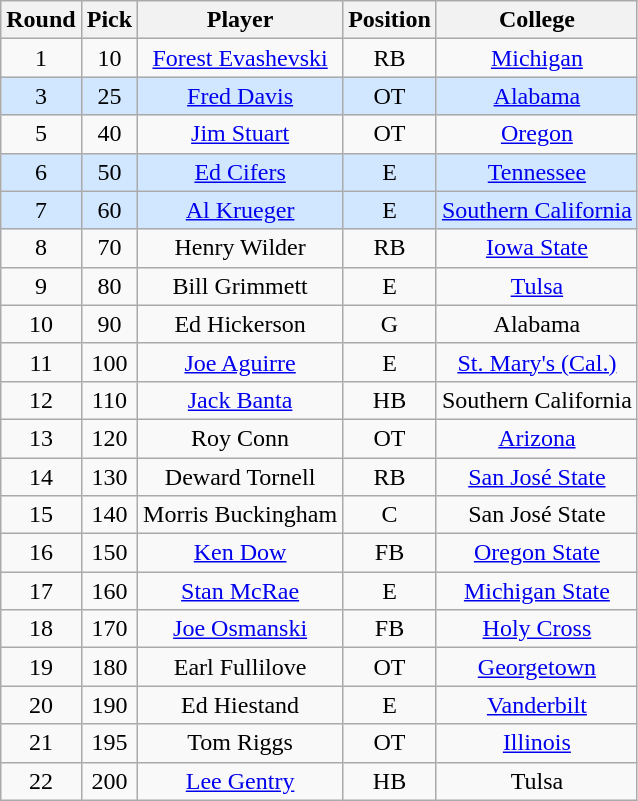<table class="wikitable sortable sortable"  style="text-align:center;">
<tr>
<th>Round</th>
<th>Pick</th>
<th>Player</th>
<th>Position</th>
<th>College</th>
</tr>
<tr>
<td>1</td>
<td>10</td>
<td><a href='#'>Forest Evashevski</a></td>
<td>RB</td>
<td><a href='#'>Michigan</a></td>
</tr>
<tr style="background:#d0e7ff;">
<td>3</td>
<td>25</td>
<td><a href='#'>Fred Davis</a></td>
<td>OT</td>
<td><a href='#'>Alabama</a></td>
</tr>
<tr>
<td>5</td>
<td>40</td>
<td><a href='#'>Jim Stuart</a></td>
<td>OT</td>
<td><a href='#'>Oregon</a></td>
</tr>
<tr style="background:#d0e7ff;">
<td>6</td>
<td>50</td>
<td><a href='#'>Ed Cifers</a></td>
<td>E</td>
<td><a href='#'>Tennessee</a></td>
</tr>
<tr style="background:#d0e7ff;">
<td>7</td>
<td>60</td>
<td><a href='#'>Al Krueger</a></td>
<td>E</td>
<td><a href='#'>Southern California</a></td>
</tr>
<tr>
<td>8</td>
<td>70</td>
<td>Henry Wilder</td>
<td>RB</td>
<td><a href='#'>Iowa State</a></td>
</tr>
<tr>
<td>9</td>
<td>80</td>
<td>Bill Grimmett</td>
<td>E</td>
<td><a href='#'>Tulsa</a></td>
</tr>
<tr>
<td>10</td>
<td>90</td>
<td>Ed Hickerson</td>
<td>G</td>
<td>Alabama</td>
</tr>
<tr>
<td>11</td>
<td>100</td>
<td><a href='#'>Joe Aguirre</a></td>
<td>E</td>
<td><a href='#'>St. Mary's (Cal.)</a></td>
</tr>
<tr>
<td>12</td>
<td>110</td>
<td><a href='#'>Jack Banta</a></td>
<td>HB</td>
<td>Southern California</td>
</tr>
<tr>
<td>13</td>
<td>120</td>
<td>Roy Conn</td>
<td>OT</td>
<td><a href='#'>Arizona</a></td>
</tr>
<tr>
<td>14</td>
<td>130</td>
<td>Deward Tornell</td>
<td>RB</td>
<td><a href='#'>San José State</a></td>
</tr>
<tr>
<td>15</td>
<td>140</td>
<td>Morris Buckingham</td>
<td>C</td>
<td>San José State</td>
</tr>
<tr>
<td>16</td>
<td>150</td>
<td><a href='#'>Ken Dow</a></td>
<td>FB</td>
<td><a href='#'>Oregon State</a></td>
</tr>
<tr>
<td>17</td>
<td>160</td>
<td><a href='#'>Stan McRae</a></td>
<td>E</td>
<td><a href='#'>Michigan State</a></td>
</tr>
<tr>
<td>18</td>
<td>170</td>
<td><a href='#'>Joe Osmanski</a></td>
<td>FB</td>
<td><a href='#'>Holy Cross</a></td>
</tr>
<tr>
<td>19</td>
<td>180</td>
<td>Earl Fullilove</td>
<td>OT</td>
<td><a href='#'>Georgetown</a></td>
</tr>
<tr>
<td>20</td>
<td>190</td>
<td>Ed Hiestand</td>
<td>E</td>
<td><a href='#'>Vanderbilt</a></td>
</tr>
<tr>
<td>21</td>
<td>195</td>
<td>Tom Riggs</td>
<td>OT</td>
<td><a href='#'>Illinois</a></td>
</tr>
<tr>
<td>22</td>
<td>200</td>
<td><a href='#'>Lee Gentry</a></td>
<td>HB</td>
<td>Tulsa</td>
</tr>
</table>
